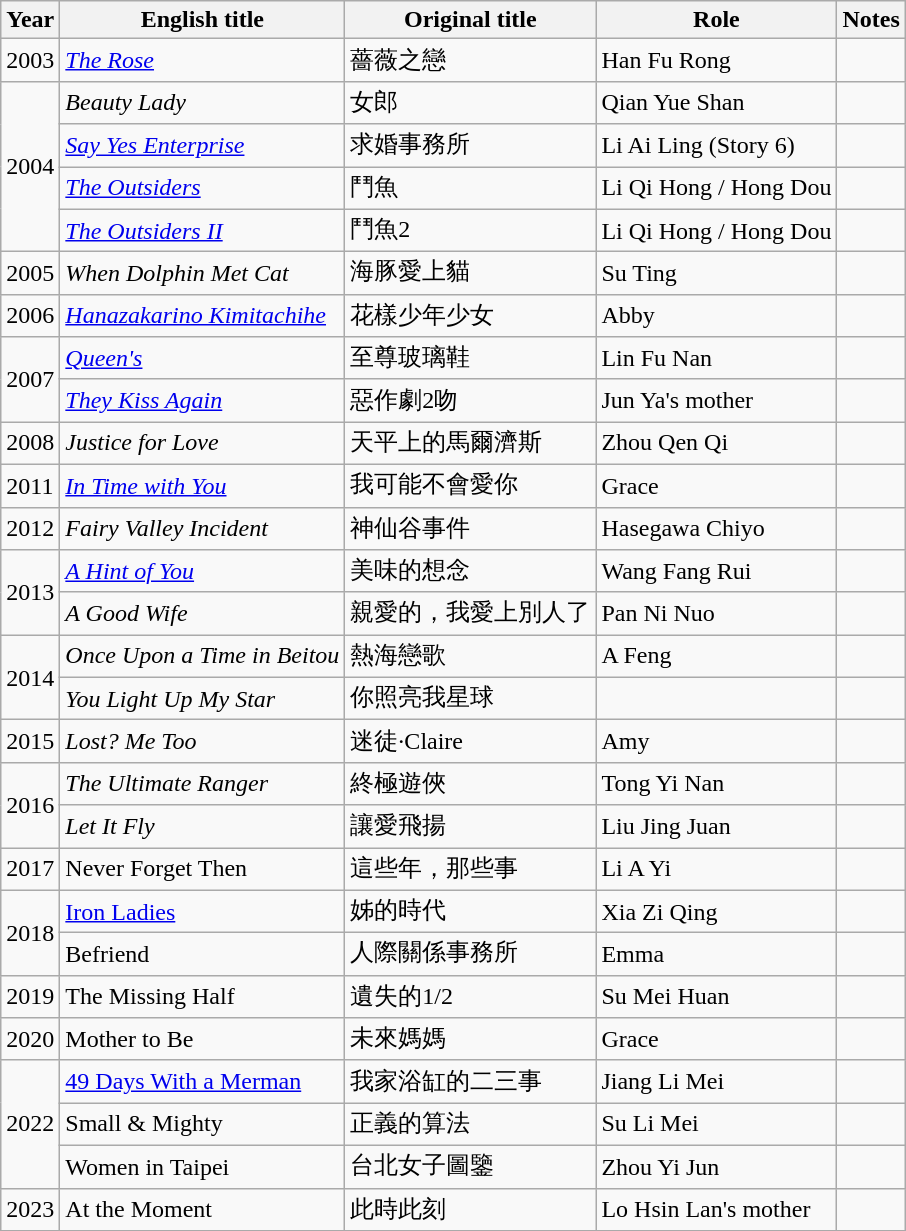<table class="wikitable sortable">
<tr>
<th>Year</th>
<th>English title</th>
<th>Original title</th>
<th>Role</th>
<th class="unsortable">Notes</th>
</tr>
<tr>
<td>2003</td>
<td><em><a href='#'>The Rose</a></em></td>
<td>薔薇之戀</td>
<td>Han Fu Rong</td>
<td></td>
</tr>
<tr>
<td rowspan=4>2004</td>
<td><em>Beauty Lady</em></td>
<td>女郎</td>
<td>Qian Yue Shan</td>
<td></td>
</tr>
<tr>
<td><em><a href='#'>Say Yes Enterprise</a></em></td>
<td>求婚事務所</td>
<td>Li Ai Ling (Story 6)</td>
<td></td>
</tr>
<tr>
<td><em><a href='#'>The Outsiders</a></em></td>
<td>鬥魚</td>
<td>Li Qi Hong / Hong Dou</td>
<td></td>
</tr>
<tr>
<td><em><a href='#'>The Outsiders II</a></em></td>
<td>鬥魚2</td>
<td>Li Qi Hong / Hong Dou</td>
<td></td>
</tr>
<tr>
<td>2005</td>
<td><em>When Dolphin Met Cat</em></td>
<td>海豚愛上貓</td>
<td>Su Ting</td>
<td></td>
</tr>
<tr>
<td>2006</td>
<td><em><a href='#'>Hanazakarino Kimitachihe</a></em></td>
<td>花樣少年少女</td>
<td>Abby</td>
<td></td>
</tr>
<tr>
<td rowspan=2>2007</td>
<td><em><a href='#'>Queen's</a></em></td>
<td>至尊玻璃鞋</td>
<td>Lin Fu Nan</td>
<td></td>
</tr>
<tr>
<td><em><a href='#'>They Kiss Again</a></em></td>
<td>惡作劇2吻</td>
<td>Jun Ya's mother</td>
<td></td>
</tr>
<tr>
<td>2008</td>
<td><em>Justice for Love</em></td>
<td>天平上的馬爾濟斯</td>
<td>Zhou Qen Qi</td>
<td></td>
</tr>
<tr>
<td>2011</td>
<td><em><a href='#'>In Time with You</a></em></td>
<td>我可能不會愛你</td>
<td>Grace</td>
<td></td>
</tr>
<tr>
<td>2012</td>
<td><em>Fairy Valley Incident</em></td>
<td>神仙谷事件</td>
<td>Hasegawa Chiyo</td>
<td></td>
</tr>
<tr>
<td rowspan=2>2013</td>
<td><em><a href='#'>A Hint of You</a></em></td>
<td>美味的想念</td>
<td>Wang Fang Rui</td>
<td></td>
</tr>
<tr>
<td><em>A Good Wife</em></td>
<td>親愛的，我愛上別人了</td>
<td>Pan Ni Nuo</td>
<td></td>
</tr>
<tr>
<td rowspan=2>2014</td>
<td><em>Once Upon a Time in Beitou</em></td>
<td>熱海戀歌</td>
<td>A Feng</td>
<td></td>
</tr>
<tr>
<td><em>You Light Up My Star</em></td>
<td>你照亮我星球</td>
<td></td>
<td></td>
</tr>
<tr>
<td>2015</td>
<td><em>Lost? Me Too</em></td>
<td>迷徒·Claire</td>
<td>Amy</td>
<td></td>
</tr>
<tr>
<td rowspan=2>2016</td>
<td><em>The Ultimate Ranger</em></td>
<td>終極遊俠</td>
<td>Tong Yi Nan</td>
<td></td>
</tr>
<tr>
<td><em>Let It Fly<strong></td>
<td>讓愛飛揚</td>
<td>Liu Jing Juan</td>
<td></td>
</tr>
<tr>
<td>2017</td>
<td></em>Never Forget Then<em></td>
<td>這些年，那些事</td>
<td>Li A Yi</td>
<td></td>
</tr>
<tr>
<td rowspan=2>2018</td>
<td></em><a href='#'>Iron Ladies</a><em></td>
<td>姊的時代</td>
<td>Xia Zi Qing</td>
<td></td>
</tr>
<tr>
<td></em>Befriend<em></td>
<td>人際關係事務所</td>
<td>Emma</td>
<td></td>
</tr>
<tr>
<td>2019</td>
<td></em>The Missing Half<em></td>
<td>遺失的1/2</td>
<td>Su Mei Huan</td>
<td></td>
</tr>
<tr>
<td>2020</td>
<td></em>Mother to Be<em></td>
<td>未來媽媽</td>
<td>Grace</td>
<td></td>
</tr>
<tr>
<td rowspan="3">2022</td>
<td></em><a href='#'>49 Days With a Merman</a><em></td>
<td>我家浴缸的二三事</td>
<td>Jiang Li Mei</td>
<td></td>
</tr>
<tr>
<td></em>Small & Mighty<em></td>
<td>正義的算法</td>
<td>Su Li Mei</td>
<td></td>
</tr>
<tr>
<td></em>Women in Taipei<em></td>
<td>台北女子圖鑒</td>
<td>Zhou Yi Jun</td>
<td></td>
</tr>
<tr>
<td>2023</td>
<td></em>At the Moment<em></td>
<td>此時此刻</td>
<td>Lo Hsin Lan's mother</td>
<td></td>
</tr>
</table>
